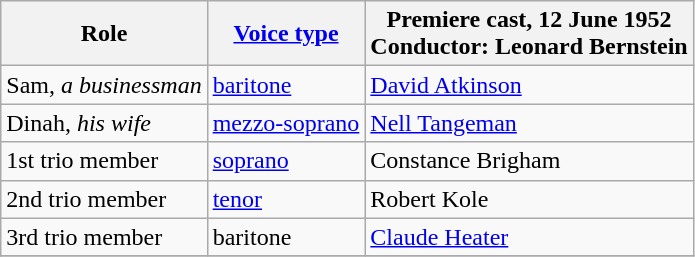<table class="wikitable">
<tr>
<th>Role</th>
<th><a href='#'>Voice type</a></th>
<th>Premiere cast, 12 June 1952<br>Conductor: Leonard Bernstein</th>
</tr>
<tr>
<td>Sam, <em>a businessman</em></td>
<td><a href='#'>baritone</a></td>
<td><a href='#'>David Atkinson</a></td>
</tr>
<tr>
<td>Dinah, <em>his wife</em></td>
<td><a href='#'>mezzo-soprano</a></td>
<td><a href='#'>Nell Tangeman</a></td>
</tr>
<tr>
<td>1st trio member</td>
<td><a href='#'>soprano</a></td>
<td>Constance Brigham</td>
</tr>
<tr>
<td>2nd trio member</td>
<td><a href='#'>tenor</a></td>
<td>Robert Kole</td>
</tr>
<tr>
<td>3rd trio member</td>
<td>baritone</td>
<td><a href='#'>Claude Heater</a></td>
</tr>
<tr>
</tr>
</table>
